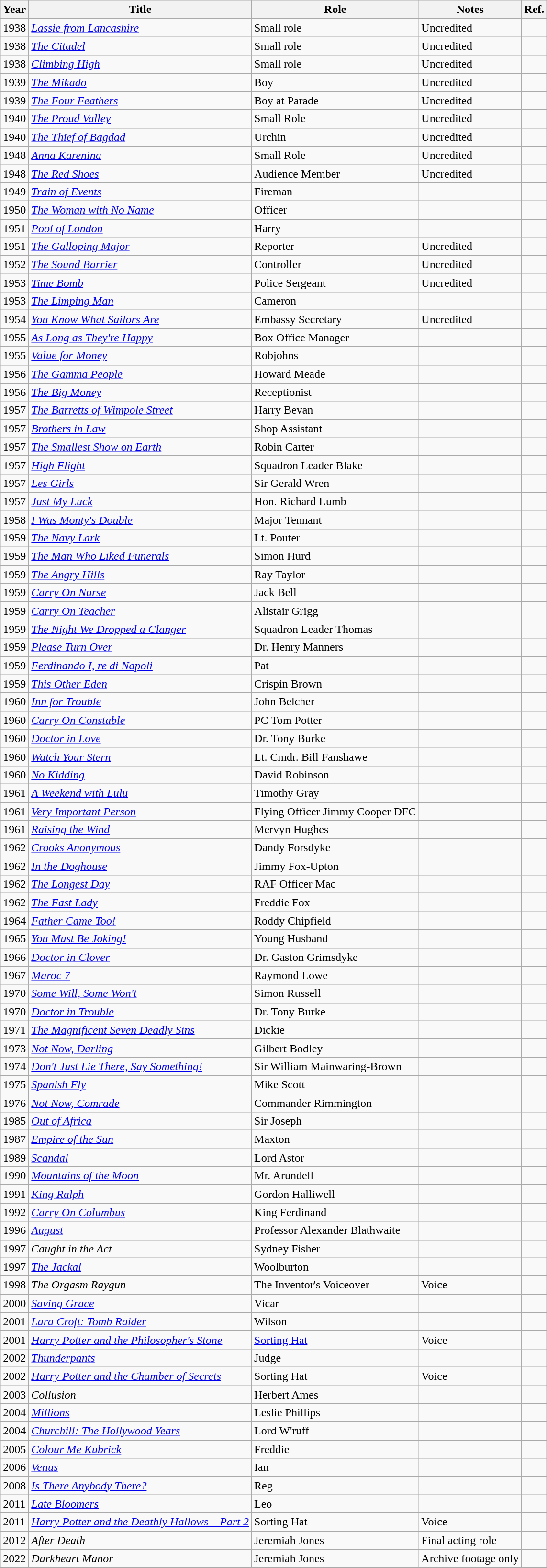<table class="wikitable sortable">
<tr>
<th>Year</th>
<th>Title</th>
<th>Role</th>
<th>Notes</th>
<th>Ref.</th>
</tr>
<tr>
<td>1938</td>
<td><em><a href='#'>Lassie from Lancashire</a></em></td>
<td>Small role</td>
<td>Uncredited</td>
<td></td>
</tr>
<tr>
<td>1938</td>
<td data-sort-value="Citadel, The"><em><a href='#'>The Citadel</a></em></td>
<td>Small role</td>
<td>Uncredited</td>
<td></td>
</tr>
<tr>
<td>1938</td>
<td><em><a href='#'>Climbing High</a></em></td>
<td>Small role</td>
<td>Uncredited</td>
<td></td>
</tr>
<tr>
<td>1939</td>
<td data-sort-value="Mikado, The"><em><a href='#'>The Mikado</a></em></td>
<td>Boy</td>
<td>Uncredited</td>
<td></td>
</tr>
<tr>
<td>1939</td>
<td data-sort-value="Four Feathers, The"><em><a href='#'>The Four Feathers</a></em></td>
<td>Boy at Parade</td>
<td>Uncredited</td>
<td></td>
</tr>
<tr>
<td>1940</td>
<td data-sort-value="Proud Valley, The"><em><a href='#'>The Proud Valley</a></em></td>
<td>Small Role</td>
<td>Uncredited</td>
<td></td>
</tr>
<tr>
<td>1940</td>
<td data-sort-value="Thief of Bagdad, The"><em><a href='#'>The Thief of Bagdad</a></em></td>
<td>Urchin</td>
<td>Uncredited</td>
<td></td>
</tr>
<tr>
<td>1948</td>
<td><em><a href='#'>Anna Karenina</a></em></td>
<td>Small Role</td>
<td>Uncredited</td>
<td></td>
</tr>
<tr>
<td>1948</td>
<td data-sort-value="Red Shoes, The"><em><a href='#'>The Red Shoes</a></em></td>
<td>Audience Member</td>
<td>Uncredited</td>
<td></td>
</tr>
<tr>
<td>1949</td>
<td><em><a href='#'>Train of Events</a></em></td>
<td>Fireman</td>
<td></td>
<td></td>
</tr>
<tr>
<td>1950</td>
<td data-sort-value="Woman with No Name, The"><em><a href='#'>The Woman with No Name</a></em></td>
<td>Officer</td>
<td></td>
<td></td>
</tr>
<tr>
<td>1951</td>
<td><em><a href='#'>Pool of London</a></em></td>
<td>Harry</td>
<td></td>
<td></td>
</tr>
<tr>
<td>1951</td>
<td data-sort-value="Galloping Major, The"><em><a href='#'>The Galloping Major</a></em></td>
<td>Reporter</td>
<td>Uncredited</td>
<td></td>
</tr>
<tr>
<td>1952</td>
<td data-sort-value="Sound Barrier, The"><em><a href='#'>The Sound Barrier</a></em></td>
<td>Controller</td>
<td>Uncredited</td>
<td></td>
</tr>
<tr>
<td>1953</td>
<td><em><a href='#'>Time Bomb</a></em></td>
<td>Police Sergeant</td>
<td>Uncredited</td>
<td></td>
</tr>
<tr>
<td>1953</td>
<td data-sort-value="Limping Man, The"><em><a href='#'>The Limping Man</a></em></td>
<td>Cameron</td>
<td></td>
<td></td>
</tr>
<tr>
<td>1954</td>
<td><em><a href='#'>You Know What Sailors Are</a></em></td>
<td>Embassy Secretary</td>
<td>Uncredited</td>
<td></td>
</tr>
<tr>
<td>1955</td>
<td><em><a href='#'>As Long as They're Happy</a></em></td>
<td>Box Office Manager</td>
<td></td>
<td></td>
</tr>
<tr>
<td>1955</td>
<td><em><a href='#'>Value for Money</a></em></td>
<td>Robjohns</td>
<td></td>
<td></td>
</tr>
<tr>
<td>1956</td>
<td data-sort-value="Gamma People, The"><em><a href='#'>The Gamma People</a></em></td>
<td>Howard Meade</td>
<td></td>
<td></td>
</tr>
<tr>
<td>1956</td>
<td data-sort-value="Big Money, The"><em><a href='#'>The Big Money</a></em></td>
<td>Receptionist</td>
<td></td>
<td></td>
</tr>
<tr>
<td>1957</td>
<td data-sort-value="Barretts of Wimpole Street, The"><em><a href='#'>The Barretts of Wimpole Street</a></em></td>
<td>Harry Bevan</td>
<td></td>
<td></td>
</tr>
<tr>
<td>1957</td>
<td><em><a href='#'>Brothers in Law</a></em></td>
<td>Shop Assistant</td>
<td></td>
<td></td>
</tr>
<tr>
<td>1957</td>
<td data-sort-value="Smallest Show on Earth, The"><em><a href='#'>The Smallest Show on Earth</a></em></td>
<td>Robin Carter</td>
<td></td>
<td></td>
</tr>
<tr>
<td>1957</td>
<td><em><a href='#'>High Flight</a></em></td>
<td>Squadron Leader Blake</td>
<td></td>
<td></td>
</tr>
<tr>
<td>1957</td>
<td><em><a href='#'>Les Girls</a></em></td>
<td>Sir Gerald Wren</td>
<td></td>
<td></td>
</tr>
<tr>
<td>1957</td>
<td><em><a href='#'>Just My Luck</a></em></td>
<td>Hon. Richard Lumb</td>
<td></td>
<td></td>
</tr>
<tr>
<td>1958</td>
<td><em><a href='#'>I Was Monty's Double</a></em></td>
<td>Major Tennant</td>
<td></td>
<td></td>
</tr>
<tr>
<td>1959</td>
<td data-sort-value="Navy Lark, The"><em><a href='#'>The Navy Lark</a></em></td>
<td>Lt. Pouter</td>
<td></td>
<td></td>
</tr>
<tr>
<td>1959</td>
<td data-sort-value="Man Who Liked Funerals, The"><em><a href='#'>The Man Who Liked Funerals</a></em></td>
<td>Simon Hurd</td>
<td></td>
<td></td>
</tr>
<tr>
<td>1959</td>
<td data-sort-value="Angry Hills, The"><em><a href='#'>The Angry Hills</a></em></td>
<td>Ray Taylor</td>
<td></td>
<td></td>
</tr>
<tr>
<td>1959</td>
<td><em><a href='#'>Carry On Nurse</a></em></td>
<td>Jack Bell</td>
<td></td>
<td></td>
</tr>
<tr>
<td>1959</td>
<td><em><a href='#'>Carry On Teacher</a></em></td>
<td>Alistair Grigg</td>
<td></td>
<td></td>
</tr>
<tr>
<td>1959</td>
<td data-sort-value="Night We Dropped a Clanger, The"><em><a href='#'>The Night We Dropped a Clanger</a></em></td>
<td>Squadron Leader Thomas</td>
<td></td>
<td></td>
</tr>
<tr>
<td>1959</td>
<td><em><a href='#'>Please Turn Over</a></em></td>
<td>Dr. Henry Manners</td>
<td></td>
<td></td>
</tr>
<tr>
<td>1959</td>
<td><em><a href='#'>Ferdinando I, re di Napoli</a></em></td>
<td>Pat</td>
<td></td>
<td></td>
</tr>
<tr>
<td>1959</td>
<td><em><a href='#'>This Other Eden</a></em></td>
<td>Crispin Brown</td>
<td></td>
<td></td>
</tr>
<tr>
<td>1960</td>
<td><em><a href='#'>Inn for Trouble</a></em></td>
<td>John Belcher</td>
<td></td>
<td></td>
</tr>
<tr>
<td>1960</td>
<td><em><a href='#'>Carry On Constable</a></em></td>
<td>PC Tom Potter</td>
<td></td>
<td></td>
</tr>
<tr>
<td>1960</td>
<td><em><a href='#'>Doctor in Love</a></em></td>
<td>Dr. Tony Burke</td>
<td></td>
<td></td>
</tr>
<tr>
<td>1960</td>
<td><em><a href='#'>Watch Your Stern</a></em></td>
<td>Lt. Cmdr. Bill Fanshawe</td>
<td></td>
<td></td>
</tr>
<tr>
<td>1960</td>
<td><em><a href='#'>No Kidding</a></em></td>
<td>David Robinson</td>
<td></td>
<td></td>
</tr>
<tr>
<td>1961</td>
<td data-sort-value="Weekend with Lulu, A"><em><a href='#'>A Weekend with Lulu</a></em></td>
<td>Timothy Gray</td>
<td></td>
<td></td>
</tr>
<tr>
<td>1961</td>
<td><em><a href='#'>Very Important Person</a></em></td>
<td>Flying Officer Jimmy Cooper DFC</td>
<td></td>
<td></td>
</tr>
<tr>
<td>1961</td>
<td><em><a href='#'>Raising the Wind</a></em></td>
<td>Mervyn Hughes</td>
<td></td>
<td></td>
</tr>
<tr>
<td>1962</td>
<td><em><a href='#'>Crooks Anonymous</a></em></td>
<td>Dandy Forsdyke</td>
<td></td>
<td></td>
</tr>
<tr>
<td>1962</td>
<td><em><a href='#'>In the Doghouse</a></em></td>
<td>Jimmy Fox-Upton</td>
<td></td>
<td></td>
</tr>
<tr>
<td>1962</td>
<td data-sort-value="Longest Day, The"><em><a href='#'>The Longest Day</a></em></td>
<td>RAF Officer Mac</td>
<td></td>
<td></td>
</tr>
<tr>
<td>1962</td>
<td data-sort-value="Fast Lady, The"><em><a href='#'>The Fast Lady</a></em></td>
<td>Freddie Fox</td>
<td></td>
<td></td>
</tr>
<tr>
<td>1964</td>
<td><em><a href='#'>Father Came Too!</a></em></td>
<td>Roddy Chipfield</td>
<td></td>
<td></td>
</tr>
<tr>
<td>1965</td>
<td><em><a href='#'>You Must Be Joking!</a></em></td>
<td>Young Husband</td>
<td></td>
<td></td>
</tr>
<tr>
<td>1966</td>
<td><em><a href='#'>Doctor in Clover</a></em></td>
<td>Dr. Gaston Grimsdyke</td>
<td></td>
<td></td>
</tr>
<tr>
<td>1967</td>
<td><em><a href='#'>Maroc 7</a></em></td>
<td>Raymond Lowe</td>
<td></td>
<td></td>
</tr>
<tr>
<td>1970</td>
<td><em><a href='#'>Some Will, Some Won't</a></em></td>
<td>Simon Russell</td>
<td></td>
<td></td>
</tr>
<tr>
<td>1970</td>
<td><em><a href='#'>Doctor in Trouble</a></em></td>
<td>Dr. Tony Burke</td>
<td></td>
<td></td>
</tr>
<tr>
<td>1971</td>
<td data-sort-value="Magnificent Seven Deadly Sins, The"><em><a href='#'>The Magnificent Seven Deadly Sins</a></em></td>
<td>Dickie</td>
<td></td>
<td></td>
</tr>
<tr>
<td>1973</td>
<td><em><a href='#'>Not Now, Darling</a></em></td>
<td>Gilbert Bodley</td>
<td></td>
<td></td>
</tr>
<tr>
<td>1974</td>
<td><em><a href='#'>Don't Just Lie There, Say Something!</a></em></td>
<td>Sir William Mainwaring-Brown</td>
<td></td>
<td></td>
</tr>
<tr>
<td>1975</td>
<td><em><a href='#'>Spanish Fly</a></em></td>
<td>Mike Scott</td>
<td></td>
<td></td>
</tr>
<tr>
<td>1976</td>
<td><em><a href='#'>Not Now, Comrade</a></em></td>
<td>Commander Rimmington</td>
<td></td>
<td></td>
</tr>
<tr>
<td>1985</td>
<td><em><a href='#'>Out of Africa</a></em></td>
<td>Sir Joseph</td>
<td></td>
<td></td>
</tr>
<tr>
<td>1987</td>
<td><em><a href='#'>Empire of the Sun</a></em></td>
<td>Maxton</td>
<td></td>
<td></td>
</tr>
<tr>
<td>1989</td>
<td><em><a href='#'>Scandal</a></em></td>
<td>Lord Astor</td>
<td></td>
<td></td>
</tr>
<tr>
<td>1990</td>
<td><em><a href='#'>Mountains of the Moon</a></em></td>
<td>Mr. Arundell</td>
<td></td>
<td></td>
</tr>
<tr>
<td>1991</td>
<td><em><a href='#'>King Ralph</a></em></td>
<td>Gordon Halliwell</td>
<td></td>
<td></td>
</tr>
<tr>
<td>1992</td>
<td><em><a href='#'>Carry On Columbus</a></em></td>
<td>King Ferdinand</td>
<td></td>
<td></td>
</tr>
<tr>
<td>1996</td>
<td><em><a href='#'>August</a></em></td>
<td>Professor Alexander Blathwaite</td>
<td></td>
<td></td>
</tr>
<tr>
<td>1997</td>
<td><em>Caught in the Act</em></td>
<td>Sydney Fisher</td>
<td></td>
<td></td>
</tr>
<tr>
<td>1997</td>
<td data-sort-value="Jackal, The"><em><a href='#'>The Jackal</a></em></td>
<td>Woolburton</td>
<td></td>
<td></td>
</tr>
<tr>
<td>1998</td>
<td data-sort-value="Orgasm Raygun, The"><em>The Orgasm Raygun</em></td>
<td>The Inventor's Voiceover</td>
<td>Voice</td>
<td></td>
</tr>
<tr>
<td>2000</td>
<td><em><a href='#'>Saving Grace</a></em></td>
<td>Vicar</td>
<td></td>
<td></td>
</tr>
<tr>
<td>2001</td>
<td><em><a href='#'>Lara Croft: Tomb Raider</a></em></td>
<td>Wilson</td>
<td></td>
<td></td>
</tr>
<tr>
<td>2001</td>
<td><em><a href='#'>Harry Potter and the Philosopher's Stone</a></em></td>
<td><a href='#'>Sorting Hat</a></td>
<td>Voice</td>
<td></td>
</tr>
<tr>
<td>2002</td>
<td><em><a href='#'>Thunderpants</a></em></td>
<td>Judge</td>
<td></td>
<td></td>
</tr>
<tr>
<td>2002</td>
<td><em><a href='#'>Harry Potter and the Chamber of Secrets</a></em></td>
<td>Sorting Hat</td>
<td>Voice</td>
<td></td>
</tr>
<tr>
<td>2003</td>
<td><em>Collusion</em></td>
<td>Herbert Ames</td>
<td></td>
<td></td>
</tr>
<tr>
<td>2004</td>
<td><em><a href='#'>Millions</a></em></td>
<td>Leslie Phillips</td>
<td></td>
<td></td>
</tr>
<tr>
<td>2004</td>
<td><em><a href='#'>Churchill: The Hollywood Years</a></em></td>
<td>Lord W'ruff</td>
<td></td>
<td></td>
</tr>
<tr>
<td>2005</td>
<td><em><a href='#'>Colour Me Kubrick</a></em></td>
<td>Freddie</td>
<td></td>
<td></td>
</tr>
<tr>
<td>2006</td>
<td><em><a href='#'>Venus</a></em></td>
<td>Ian</td>
<td></td>
<td></td>
</tr>
<tr>
<td>2008</td>
<td><em><a href='#'>Is There Anybody There?</a></em></td>
<td>Reg</td>
<td></td>
<td></td>
</tr>
<tr>
<td>2011</td>
<td><em><a href='#'>Late Bloomers</a></em></td>
<td>Leo</td>
<td></td>
<td></td>
</tr>
<tr>
<td>2011</td>
<td><em><a href='#'>Harry Potter and the Deathly Hallows – Part 2</a></em></td>
<td>Sorting Hat</td>
<td>Voice</td>
<td></td>
</tr>
<tr>
<td>2012</td>
<td><em>After Death</em></td>
<td>Jeremiah Jones</td>
<td>Final acting role</td>
<td></td>
</tr>
<tr>
<td>2022</td>
<td><em>Darkheart Manor</em></td>
<td>Jeremiah Jones</td>
<td>Archive footage only</td>
<td></td>
</tr>
<tr>
</tr>
</table>
